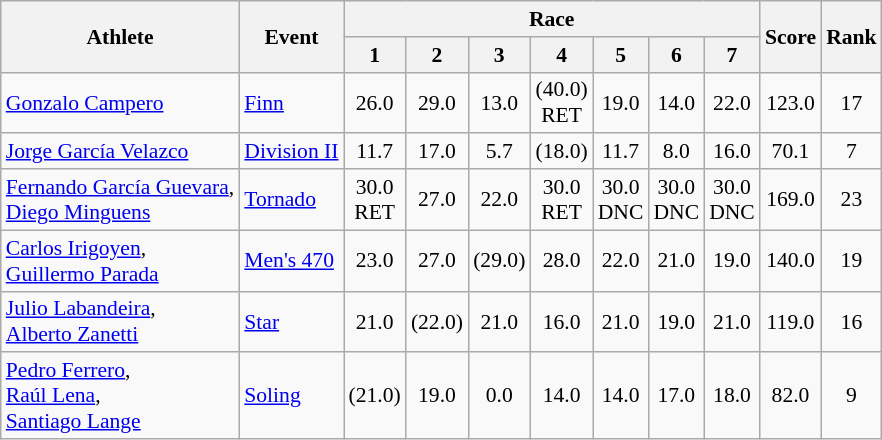<table class=wikitable style="font-size:90%">
<tr>
<th rowspan="2">Athlete</th>
<th rowspan="2">Event</th>
<th colspan="7">Race</th>
<th rowspan="2">Score</th>
<th rowspan="2">Rank</th>
</tr>
<tr>
<th width="15">1</th>
<th width="15">2</th>
<th width="15">3</th>
<th width="15">4</th>
<th width="15">5</th>
<th width="15">6</th>
<th width="15">7</th>
</tr>
<tr>
<td><a href='#'>Gonzalo Campero</a></td>
<td><a href='#'>Finn</a></td>
<td align="center">26.0</td>
<td align="center">29.0</td>
<td align="center">13.0</td>
<td align="center">(40.0)<br>RET</td>
<td align="center">19.0</td>
<td align="center">14.0</td>
<td align="center">22.0</td>
<td align="center">123.0</td>
<td align="center">17</td>
</tr>
<tr>
<td><a href='#'>Jorge García Velazco</a></td>
<td><a href='#'>Division II</a></td>
<td align="center">11.7</td>
<td align="center">17.0</td>
<td align="center">5.7</td>
<td align="center">(18.0)</td>
<td align="center">11.7</td>
<td align="center">8.0</td>
<td align="center">16.0</td>
<td align="center">70.1</td>
<td align="center">7</td>
</tr>
<tr>
<td><a href='#'>Fernando García Guevara</a>, <br> <a href='#'>Diego Minguens</a></td>
<td><a href='#'>Tornado</a></td>
<td align="center">30.0<br>RET</td>
<td align="center">27.0</td>
<td align="center">22.0</td>
<td align="center">30.0<br>RET</td>
<td align="center">30.0<br>DNC</td>
<td align="center">30.0<br>DNC</td>
<td align="center">30.0<br>DNC</td>
<td align="center">169.0</td>
<td align="center">23</td>
</tr>
<tr>
<td><a href='#'>Carlos Irigoyen</a>, <br> <a href='#'>Guillermo Parada</a></td>
<td><a href='#'>Men's 470</a></td>
<td align="center">23.0</td>
<td align="center">27.0</td>
<td align="center">(29.0)</td>
<td align="center">28.0</td>
<td align="center">22.0</td>
<td align="center">21.0</td>
<td align="center">19.0</td>
<td align="center">140.0</td>
<td align="center">19</td>
</tr>
<tr>
<td><a href='#'>Julio Labandeira</a>, <br> <a href='#'>Alberto Zanetti</a></td>
<td><a href='#'>Star</a></td>
<td align="center">21.0</td>
<td align="center">(22.0)</td>
<td align="center">21.0</td>
<td align="center">16.0</td>
<td align="center">21.0</td>
<td align="center">19.0</td>
<td align="center">21.0</td>
<td align="center">119.0</td>
<td align="center">16</td>
</tr>
<tr>
<td><a href='#'>Pedro Ferrero</a>, <br> <a href='#'>Raúl Lena</a>, <br> <a href='#'>Santiago Lange</a></td>
<td><a href='#'>Soling</a></td>
<td align="center">(21.0)</td>
<td align="center">19.0</td>
<td align="center">0.0</td>
<td align="center">14.0</td>
<td align="center">14.0</td>
<td align="center">17.0</td>
<td align="center">18.0</td>
<td align="center">82.0</td>
<td align="center">9</td>
</tr>
</table>
